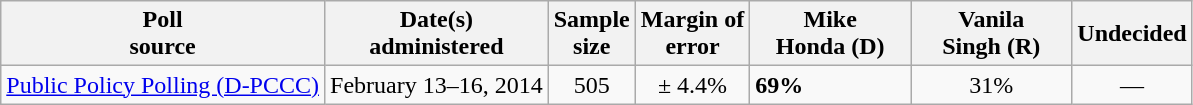<table class="wikitable">
<tr>
<th>Poll<br>source</th>
<th>Date(s)<br>administered</th>
<th>Sample<br>size</th>
<th>Margin of<br>error</th>
<th style="width:100px;">Mike<br>Honda (D)</th>
<th style="width:100px;">Vanila<br>Singh (R)</th>
<th>Undecided</th>
</tr>
<tr>
<td><a href='#'>Public Policy Polling (D-PCCC)</a></td>
<td align=center>February 13–16, 2014</td>
<td align=center>505</td>
<td align=center>± 4.4%</td>
<td><strong>69%</strong></td>
<td align=center>31%</td>
<td align=center>—</td>
</tr>
</table>
